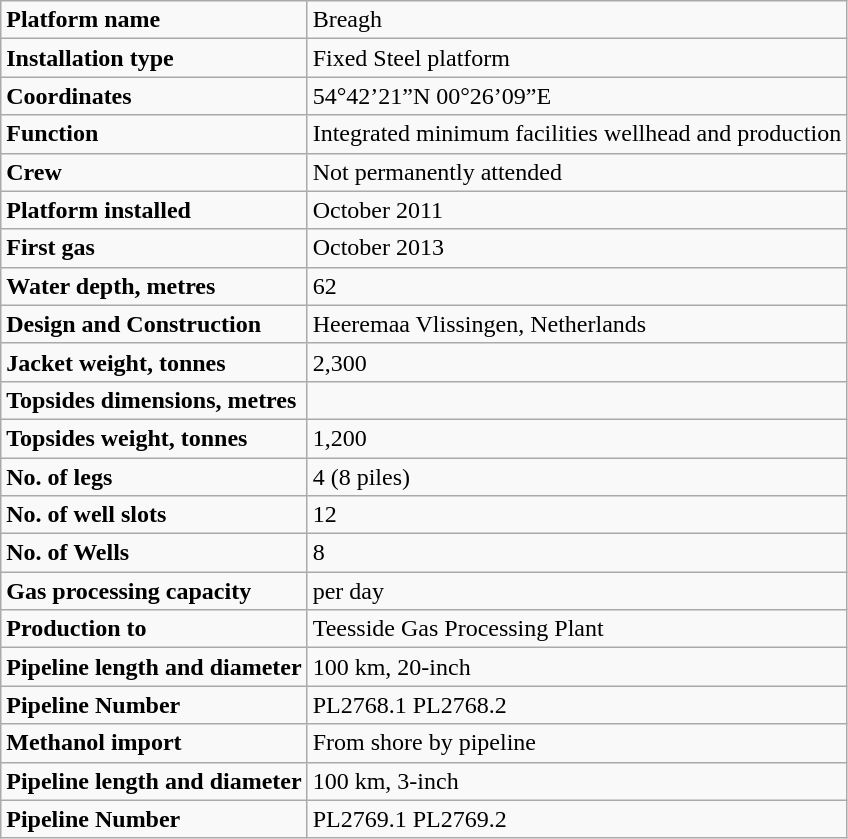<table class="wikitable">
<tr>
<td><strong>Platform name</strong></td>
<td>Breagh</td>
</tr>
<tr>
<td><strong>Installation type</strong></td>
<td>Fixed Steel platform</td>
</tr>
<tr>
<td><strong>Coordinates</strong></td>
<td>54°42’21”N 00°26’09”E</td>
</tr>
<tr>
<td><strong>Function</strong></td>
<td>Integrated minimum facilities wellhead and production</td>
</tr>
<tr>
<td><strong>Crew</strong></td>
<td>Not permanently attended</td>
</tr>
<tr>
<td><strong>Platform installed</strong></td>
<td>October 2011</td>
</tr>
<tr>
<td><strong>First gas</strong></td>
<td>October 2013</td>
</tr>
<tr>
<td><strong>Water depth, metres</strong></td>
<td>62</td>
</tr>
<tr>
<td><strong>Design and Construction</strong></td>
<td>Heeremaa Vlissingen, Netherlands</td>
</tr>
<tr>
<td><strong>Jacket weight, tonnes</strong></td>
<td>2,300</td>
</tr>
<tr>
<td><strong>Topsides dimensions, metres</strong></td>
<td></td>
</tr>
<tr>
<td><strong>Topsides weight, tonnes</strong></td>
<td>1,200</td>
</tr>
<tr>
<td><strong>No. of legs</strong></td>
<td>4 (8 piles)</td>
</tr>
<tr>
<td><strong>No. of well slots</strong></td>
<td>12</td>
</tr>
<tr>
<td><strong>No. of Wells</strong></td>
<td>8</td>
</tr>
<tr>
<td><strong>Gas processing capacity</strong></td>
<td> per day</td>
</tr>
<tr>
<td><strong>Production to</strong></td>
<td>Teesside Gas Processing Plant</td>
</tr>
<tr>
<td><strong>Pipeline length and diameter</strong></td>
<td>100 km, 20-inch</td>
</tr>
<tr>
<td><strong>Pipeline Number</strong></td>
<td>PL2768.1 PL2768.2</td>
</tr>
<tr>
<td><strong>Methanol import</strong></td>
<td>From shore by pipeline</td>
</tr>
<tr>
<td><strong>Pipeline length and diameter</strong></td>
<td>100 km, 3-inch</td>
</tr>
<tr>
<td><strong>Pipeline Number</strong></td>
<td>PL2769.1 PL2769.2</td>
</tr>
</table>
